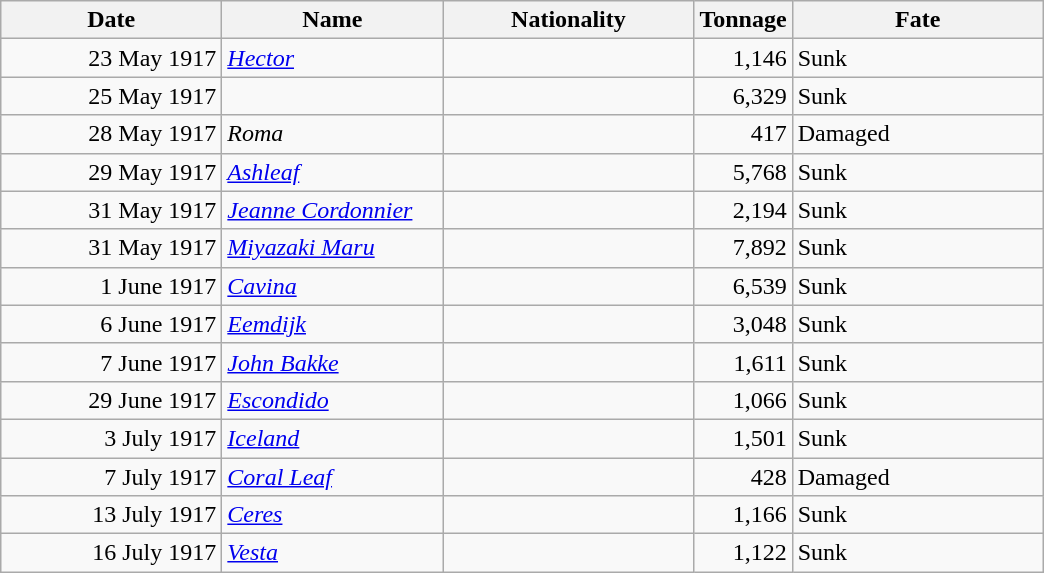<table class="wikitable sortable">
<tr>
<th width="140px">Date</th>
<th width="140px">Name</th>
<th width="160px">Nationality</th>
<th width="25px">Tonnage</th>
<th width="160px">Fate</th>
</tr>
<tr>
<td align="right">23 May 1917</td>
<td align="left"><a href='#'><em>Hector</em></a></td>
<td align="left"></td>
<td align="right">1,146</td>
<td align="left">Sunk</td>
</tr>
<tr>
<td align="right">25 May 1917</td>
<td align="left"></td>
<td align="left"></td>
<td align="right">6,329</td>
<td align="left">Sunk</td>
</tr>
<tr>
<td align="right">28 May 1917</td>
<td align="left"><em>Roma</em></td>
<td align="left"></td>
<td align="right">417</td>
<td align="left">Damaged</td>
</tr>
<tr>
<td align="right">29 May 1917</td>
<td align="left"><a href='#'><em>Ashleaf</em></a></td>
<td align="left"></td>
<td align="right">5,768</td>
<td align="left">Sunk</td>
</tr>
<tr>
<td align="right">31 May 1917</td>
<td align="left"><a href='#'><em>Jeanne Cordonnier</em></a></td>
<td align="left"></td>
<td align="right">2,194</td>
<td align="left">Sunk</td>
</tr>
<tr>
<td align="right">31 May 1917</td>
<td align="left"><em><a href='#'>Miyazaki Maru</a></em></td>
<td align="left"></td>
<td align="right">7,892</td>
<td align="left">Sunk</td>
</tr>
<tr>
<td align="right">1 June 1917</td>
<td align="left"><a href='#'><em>Cavina</em></a></td>
<td align="left"></td>
<td align="right">6,539</td>
<td align="left">Sunk</td>
</tr>
<tr>
<td align="right">6 June 1917</td>
<td align="left"><a href='#'><em>Eemdijk</em></a></td>
<td align="left"></td>
<td align="right">3,048</td>
<td align="left">Sunk</td>
</tr>
<tr>
<td align="right">7 June 1917</td>
<td align="left"><a href='#'><em>John Bakke</em></a></td>
<td align="left"></td>
<td align="right">1,611</td>
<td align="left">Sunk</td>
</tr>
<tr>
<td align="right">29 June 1917</td>
<td align="left"><a href='#'><em>Escondido</em></a></td>
<td align="left"></td>
<td align="right">1,066</td>
<td align="left">Sunk</td>
</tr>
<tr>
<td align="right">3 July 1917</td>
<td align="left"><a href='#'><em>Iceland</em></a></td>
<td align="left"></td>
<td align="right">1,501</td>
<td align="left">Sunk</td>
</tr>
<tr>
<td align="right">7 July 1917</td>
<td align="left"><a href='#'><em>Coral Leaf</em></a></td>
<td align="left"></td>
<td align="right">428</td>
<td align="left">Damaged</td>
</tr>
<tr>
<td align="right">13 July 1917</td>
<td align="left"><a href='#'><em>Ceres</em></a></td>
<td align="left"></td>
<td align="right">1,166</td>
<td align="left">Sunk</td>
</tr>
<tr>
<td align="right">16 July 1917</td>
<td align="left"><a href='#'><em>Vesta</em></a></td>
<td align="left"></td>
<td align="right">1,122</td>
<td align="left">Sunk</td>
</tr>
</table>
